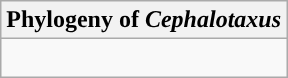<table class="wikitable">
<tr>
<th colspan=1>Phylogeny of <em>Cephalotaxus</em></th>
</tr>
<tr>
<td style="vertical-align:top"><br></td>
</tr>
</table>
